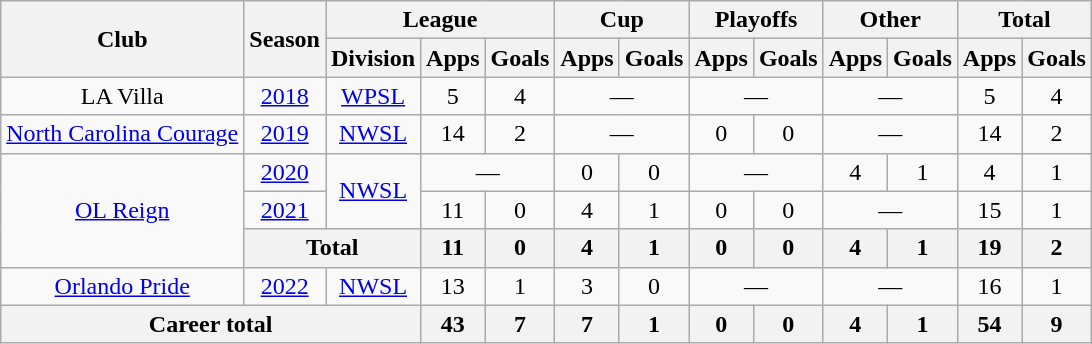<table class="wikitable" style="text-align: center;">
<tr>
<th rowspan="2">Club</th>
<th rowspan="2">Season</th>
<th colspan="3">League</th>
<th colspan="2">Cup</th>
<th colspan="2">Playoffs</th>
<th colspan="2">Other</th>
<th colspan="2">Total</th>
</tr>
<tr>
<th>Division</th>
<th>Apps</th>
<th>Goals</th>
<th>Apps</th>
<th>Goals</th>
<th>Apps</th>
<th>Goals</th>
<th>Apps</th>
<th>Goals</th>
<th>Apps</th>
<th>Goals</th>
</tr>
<tr>
<td>LA Villa</td>
<td><a href='#'>2018</a></td>
<td><a href='#'>WPSL</a></td>
<td>5</td>
<td>4</td>
<td colspan="2">—</td>
<td colspan="2">—</td>
<td colspan="2">—</td>
<td>5</td>
<td>4</td>
</tr>
<tr>
<td><a href='#'>North Carolina Courage</a></td>
<td><a href='#'>2019</a></td>
<td><a href='#'>NWSL</a></td>
<td>14</td>
<td>2</td>
<td colspan="2">—</td>
<td>0</td>
<td>0</td>
<td colspan="2">—</td>
<td>14</td>
<td>2</td>
</tr>
<tr>
<td rowspan="3"><a href='#'>OL Reign</a></td>
<td><a href='#'>2020</a></td>
<td rowspan="2"><a href='#'>NWSL</a></td>
<td colspan="2">—</td>
<td>0</td>
<td>0</td>
<td colspan="2">—</td>
<td>4</td>
<td>1</td>
<td>4</td>
<td>1</td>
</tr>
<tr>
<td><a href='#'>2021</a></td>
<td>11</td>
<td>0</td>
<td>4</td>
<td>1</td>
<td>0</td>
<td>0</td>
<td colspan="2">—</td>
<td>15</td>
<td>1</td>
</tr>
<tr>
<th colspan="2">Total</th>
<th>11</th>
<th>0</th>
<th>4</th>
<th>1</th>
<th>0</th>
<th>0</th>
<th>4</th>
<th>1</th>
<th>19</th>
<th>2</th>
</tr>
<tr>
<td><a href='#'>Orlando Pride</a></td>
<td><a href='#'>2022</a></td>
<td><a href='#'>NWSL</a></td>
<td>13</td>
<td>1</td>
<td>3</td>
<td>0</td>
<td colspan="2">—</td>
<td colspan="2">—</td>
<td>16</td>
<td>1</td>
</tr>
<tr>
<th colspan="3">Career total</th>
<th>43</th>
<th>7</th>
<th>7</th>
<th>1</th>
<th>0</th>
<th>0</th>
<th>4</th>
<th>1</th>
<th>54</th>
<th>9</th>
</tr>
</table>
